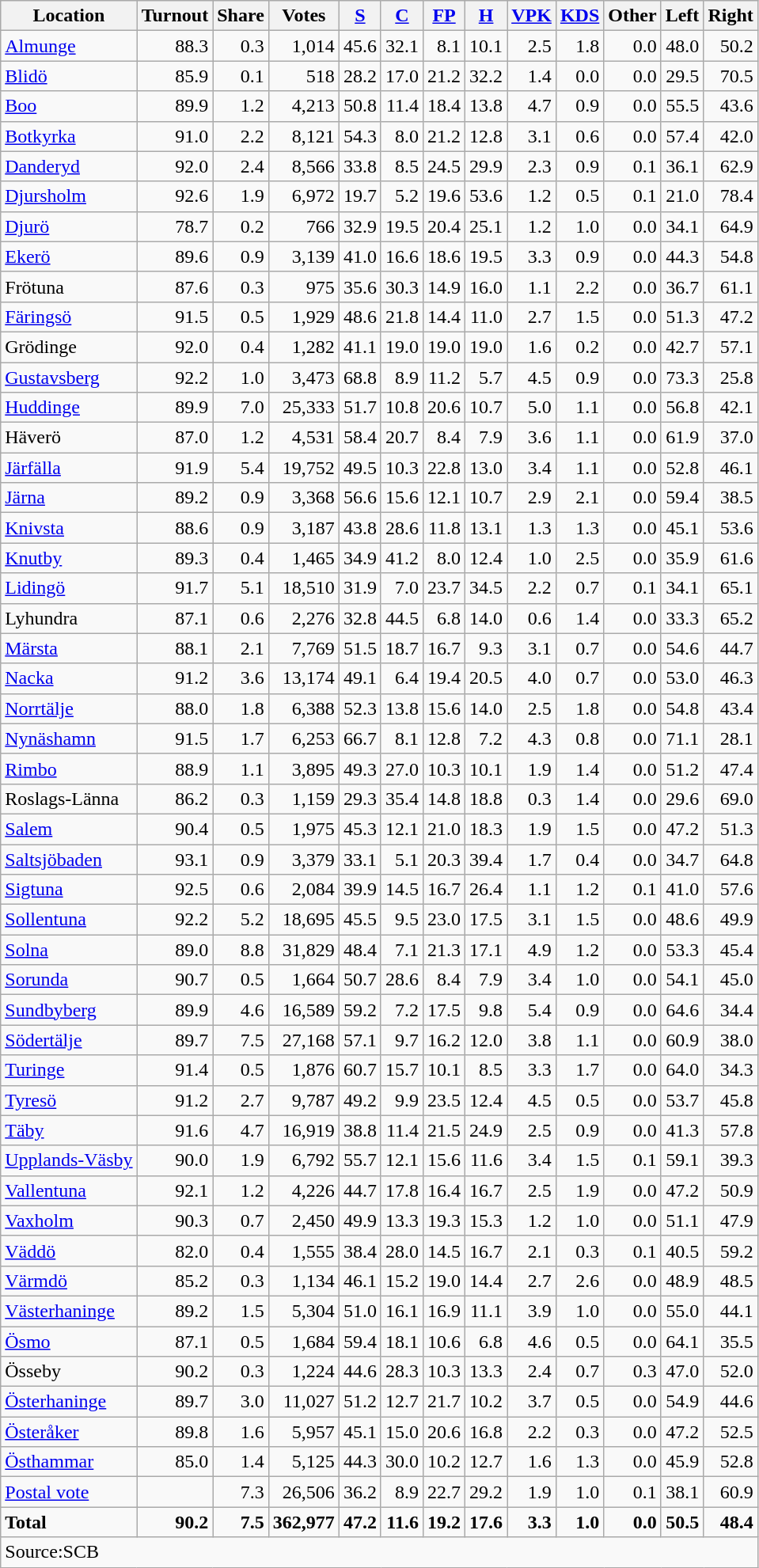<table class="wikitable sortable" style=text-align:right>
<tr>
<th>Location</th>
<th>Turnout</th>
<th>Share</th>
<th>Votes</th>
<th><a href='#'>S</a></th>
<th><a href='#'>C</a></th>
<th><a href='#'>FP</a></th>
<th><a href='#'>H</a></th>
<th><a href='#'>VPK</a></th>
<th><a href='#'>KDS</a></th>
<th>Other</th>
<th>Left</th>
<th>Right</th>
</tr>
<tr>
<td align=left><a href='#'>Almunge</a></td>
<td>88.3</td>
<td>0.3</td>
<td>1,014</td>
<td>45.6</td>
<td>32.1</td>
<td>8.1</td>
<td>10.1</td>
<td>2.5</td>
<td>1.8</td>
<td>0.0</td>
<td>48.0</td>
<td>50.2</td>
</tr>
<tr>
<td align=left><a href='#'>Blidö</a></td>
<td>85.9</td>
<td>0.1</td>
<td>518</td>
<td>28.2</td>
<td>17.0</td>
<td>21.2</td>
<td>32.2</td>
<td>1.4</td>
<td>0.0</td>
<td>0.0</td>
<td>29.5</td>
<td>70.5</td>
</tr>
<tr>
<td align=left><a href='#'>Boo</a></td>
<td>89.9</td>
<td>1.2</td>
<td>4,213</td>
<td>50.8</td>
<td>11.4</td>
<td>18.4</td>
<td>13.8</td>
<td>4.7</td>
<td>0.9</td>
<td>0.0</td>
<td>55.5</td>
<td>43.6</td>
</tr>
<tr>
<td align=left><a href='#'>Botkyrka</a></td>
<td>91.0</td>
<td>2.2</td>
<td>8,121</td>
<td>54.3</td>
<td>8.0</td>
<td>21.2</td>
<td>12.8</td>
<td>3.1</td>
<td>0.6</td>
<td>0.0</td>
<td>57.4</td>
<td>42.0</td>
</tr>
<tr>
<td align=left><a href='#'>Danderyd</a></td>
<td>92.0</td>
<td>2.4</td>
<td>8,566</td>
<td>33.8</td>
<td>8.5</td>
<td>24.5</td>
<td>29.9</td>
<td>2.3</td>
<td>0.9</td>
<td>0.1</td>
<td>36.1</td>
<td>62.9</td>
</tr>
<tr>
<td align=left><a href='#'>Djursholm</a></td>
<td>92.6</td>
<td>1.9</td>
<td>6,972</td>
<td>19.7</td>
<td>5.2</td>
<td>19.6</td>
<td>53.6</td>
<td>1.2</td>
<td>0.5</td>
<td>0.1</td>
<td>21.0</td>
<td>78.4</td>
</tr>
<tr>
<td align=left><a href='#'>Djurö</a></td>
<td>78.7</td>
<td>0.2</td>
<td>766</td>
<td>32.9</td>
<td>19.5</td>
<td>20.4</td>
<td>25.1</td>
<td>1.2</td>
<td>1.0</td>
<td>0.0</td>
<td>34.1</td>
<td>64.9</td>
</tr>
<tr>
<td align=left><a href='#'>Ekerö</a></td>
<td>89.6</td>
<td>0.9</td>
<td>3,139</td>
<td>41.0</td>
<td>16.6</td>
<td>18.6</td>
<td>19.5</td>
<td>3.3</td>
<td>0.9</td>
<td>0.0</td>
<td>44.3</td>
<td>54.8</td>
</tr>
<tr>
<td align=left>Frötuna</td>
<td>87.6</td>
<td>0.3</td>
<td>975</td>
<td>35.6</td>
<td>30.3</td>
<td>14.9</td>
<td>16.0</td>
<td>1.1</td>
<td>2.2</td>
<td>0.0</td>
<td>36.7</td>
<td>61.1</td>
</tr>
<tr>
<td align=left><a href='#'>Färingsö</a></td>
<td>91.5</td>
<td>0.5</td>
<td>1,929</td>
<td>48.6</td>
<td>21.8</td>
<td>14.4</td>
<td>11.0</td>
<td>2.7</td>
<td>1.5</td>
<td>0.0</td>
<td>51.3</td>
<td>47.2</td>
</tr>
<tr>
<td align=left>Grödinge</td>
<td>92.0</td>
<td>0.4</td>
<td>1,282</td>
<td>41.1</td>
<td>19.0</td>
<td>19.0</td>
<td>19.0</td>
<td>1.6</td>
<td>0.2</td>
<td>0.0</td>
<td>42.7</td>
<td>57.1</td>
</tr>
<tr>
<td align=left><a href='#'>Gustavsberg</a></td>
<td>92.2</td>
<td>1.0</td>
<td>3,473</td>
<td>68.8</td>
<td>8.9</td>
<td>11.2</td>
<td>5.7</td>
<td>4.5</td>
<td>0.9</td>
<td>0.0</td>
<td>73.3</td>
<td>25.8</td>
</tr>
<tr>
<td align=left><a href='#'>Huddinge</a></td>
<td>89.9</td>
<td>7.0</td>
<td>25,333</td>
<td>51.7</td>
<td>10.8</td>
<td>20.6</td>
<td>10.7</td>
<td>5.0</td>
<td>1.1</td>
<td>0.0</td>
<td>56.8</td>
<td>42.1</td>
</tr>
<tr>
<td align=left>Häverö</td>
<td>87.0</td>
<td>1.2</td>
<td>4,531</td>
<td>58.4</td>
<td>20.7</td>
<td>8.4</td>
<td>7.9</td>
<td>3.6</td>
<td>1.1</td>
<td>0.0</td>
<td>61.9</td>
<td>37.0</td>
</tr>
<tr>
<td align=left><a href='#'>Järfälla</a></td>
<td>91.9</td>
<td>5.4</td>
<td>19,752</td>
<td>49.5</td>
<td>10.3</td>
<td>22.8</td>
<td>13.0</td>
<td>3.4</td>
<td>1.1</td>
<td>0.0</td>
<td>52.8</td>
<td>46.1</td>
</tr>
<tr>
<td align=left><a href='#'>Järna</a></td>
<td>89.2</td>
<td>0.9</td>
<td>3,368</td>
<td>56.6</td>
<td>15.6</td>
<td>12.1</td>
<td>10.7</td>
<td>2.9</td>
<td>2.1</td>
<td>0.0</td>
<td>59.4</td>
<td>38.5</td>
</tr>
<tr>
<td align=left><a href='#'>Knivsta</a></td>
<td>88.6</td>
<td>0.9</td>
<td>3,187</td>
<td>43.8</td>
<td>28.6</td>
<td>11.8</td>
<td>13.1</td>
<td>1.3</td>
<td>1.3</td>
<td>0.0</td>
<td>45.1</td>
<td>53.6</td>
</tr>
<tr>
<td align=left><a href='#'>Knutby</a></td>
<td>89.3</td>
<td>0.4</td>
<td>1,465</td>
<td>34.9</td>
<td>41.2</td>
<td>8.0</td>
<td>12.4</td>
<td>1.0</td>
<td>2.5</td>
<td>0.0</td>
<td>35.9</td>
<td>61.6</td>
</tr>
<tr>
<td align=left><a href='#'>Lidingö</a></td>
<td>91.7</td>
<td>5.1</td>
<td>18,510</td>
<td>31.9</td>
<td>7.0</td>
<td>23.7</td>
<td>34.5</td>
<td>2.2</td>
<td>0.7</td>
<td>0.1</td>
<td>34.1</td>
<td>65.1</td>
</tr>
<tr>
<td align=left>Lyhundra</td>
<td>87.1</td>
<td>0.6</td>
<td>2,276</td>
<td>32.8</td>
<td>44.5</td>
<td>6.8</td>
<td>14.0</td>
<td>0.6</td>
<td>1.4</td>
<td>0.0</td>
<td>33.3</td>
<td>65.2</td>
</tr>
<tr>
<td align=left><a href='#'>Märsta</a></td>
<td>88.1</td>
<td>2.1</td>
<td>7,769</td>
<td>51.5</td>
<td>18.7</td>
<td>16.7</td>
<td>9.3</td>
<td>3.1</td>
<td>0.7</td>
<td>0.0</td>
<td>54.6</td>
<td>44.7</td>
</tr>
<tr>
<td align=left><a href='#'>Nacka</a></td>
<td>91.2</td>
<td>3.6</td>
<td>13,174</td>
<td>49.1</td>
<td>6.4</td>
<td>19.4</td>
<td>20.5</td>
<td>4.0</td>
<td>0.7</td>
<td>0.0</td>
<td>53.0</td>
<td>46.3</td>
</tr>
<tr>
<td align=left><a href='#'>Norrtälje</a></td>
<td>88.0</td>
<td>1.8</td>
<td>6,388</td>
<td>52.3</td>
<td>13.8</td>
<td>15.6</td>
<td>14.0</td>
<td>2.5</td>
<td>1.8</td>
<td>0.0</td>
<td>54.8</td>
<td>43.4</td>
</tr>
<tr>
<td align=left><a href='#'>Nynäshamn</a></td>
<td>91.5</td>
<td>1.7</td>
<td>6,253</td>
<td>66.7</td>
<td>8.1</td>
<td>12.8</td>
<td>7.2</td>
<td>4.3</td>
<td>0.8</td>
<td>0.0</td>
<td>71.1</td>
<td>28.1</td>
</tr>
<tr>
<td align=left><a href='#'>Rimbo</a></td>
<td>88.9</td>
<td>1.1</td>
<td>3,895</td>
<td>49.3</td>
<td>27.0</td>
<td>10.3</td>
<td>10.1</td>
<td>1.9</td>
<td>1.4</td>
<td>0.0</td>
<td>51.2</td>
<td>47.4</td>
</tr>
<tr>
<td align=left>Roslags-Länna</td>
<td>86.2</td>
<td>0.3</td>
<td>1,159</td>
<td>29.3</td>
<td>35.4</td>
<td>14.8</td>
<td>18.8</td>
<td>0.3</td>
<td>1.4</td>
<td>0.0</td>
<td>29.6</td>
<td>69.0</td>
</tr>
<tr>
<td align=left><a href='#'>Salem</a></td>
<td>90.4</td>
<td>0.5</td>
<td>1,975</td>
<td>45.3</td>
<td>12.1</td>
<td>21.0</td>
<td>18.3</td>
<td>1.9</td>
<td>1.5</td>
<td>0.0</td>
<td>47.2</td>
<td>51.3</td>
</tr>
<tr>
<td align=left><a href='#'>Saltsjöbaden</a></td>
<td>93.1</td>
<td>0.9</td>
<td>3,379</td>
<td>33.1</td>
<td>5.1</td>
<td>20.3</td>
<td>39.4</td>
<td>1.7</td>
<td>0.4</td>
<td>0.0</td>
<td>34.7</td>
<td>64.8</td>
</tr>
<tr>
<td align=left><a href='#'>Sigtuna</a></td>
<td>92.5</td>
<td>0.6</td>
<td>2,084</td>
<td>39.9</td>
<td>14.5</td>
<td>16.7</td>
<td>26.4</td>
<td>1.1</td>
<td>1.2</td>
<td>0.1</td>
<td>41.0</td>
<td>57.6</td>
</tr>
<tr>
<td align=left><a href='#'>Sollentuna</a></td>
<td>92.2</td>
<td>5.2</td>
<td>18,695</td>
<td>45.5</td>
<td>9.5</td>
<td>23.0</td>
<td>17.5</td>
<td>3.1</td>
<td>1.5</td>
<td>0.0</td>
<td>48.6</td>
<td>49.9</td>
</tr>
<tr>
<td align=left><a href='#'>Solna</a></td>
<td>89.0</td>
<td>8.8</td>
<td>31,829</td>
<td>48.4</td>
<td>7.1</td>
<td>21.3</td>
<td>17.1</td>
<td>4.9</td>
<td>1.2</td>
<td>0.0</td>
<td>53.3</td>
<td>45.4</td>
</tr>
<tr>
<td align=left><a href='#'>Sorunda</a></td>
<td>90.7</td>
<td>0.5</td>
<td>1,664</td>
<td>50.7</td>
<td>28.6</td>
<td>8.4</td>
<td>7.9</td>
<td>3.4</td>
<td>1.0</td>
<td>0.0</td>
<td>54.1</td>
<td>45.0</td>
</tr>
<tr>
<td align=left><a href='#'>Sundbyberg</a></td>
<td>89.9</td>
<td>4.6</td>
<td>16,589</td>
<td>59.2</td>
<td>7.2</td>
<td>17.5</td>
<td>9.8</td>
<td>5.4</td>
<td>0.9</td>
<td>0.0</td>
<td>64.6</td>
<td>34.4</td>
</tr>
<tr>
<td align=left><a href='#'>Södertälje</a></td>
<td>89.7</td>
<td>7.5</td>
<td>27,168</td>
<td>57.1</td>
<td>9.7</td>
<td>16.2</td>
<td>12.0</td>
<td>3.8</td>
<td>1.1</td>
<td>0.0</td>
<td>60.9</td>
<td>38.0</td>
</tr>
<tr>
<td align=left><a href='#'>Turinge</a></td>
<td>91.4</td>
<td>0.5</td>
<td>1,876</td>
<td>60.7</td>
<td>15.7</td>
<td>10.1</td>
<td>8.5</td>
<td>3.3</td>
<td>1.7</td>
<td>0.0</td>
<td>64.0</td>
<td>34.3</td>
</tr>
<tr>
<td align=left><a href='#'>Tyresö</a></td>
<td>91.2</td>
<td>2.7</td>
<td>9,787</td>
<td>49.2</td>
<td>9.9</td>
<td>23.5</td>
<td>12.4</td>
<td>4.5</td>
<td>0.5</td>
<td>0.0</td>
<td>53.7</td>
<td>45.8</td>
</tr>
<tr>
<td align=left><a href='#'>Täby</a></td>
<td>91.6</td>
<td>4.7</td>
<td>16,919</td>
<td>38.8</td>
<td>11.4</td>
<td>21.5</td>
<td>24.9</td>
<td>2.5</td>
<td>0.9</td>
<td>0.0</td>
<td>41.3</td>
<td>57.8</td>
</tr>
<tr>
<td align=left><a href='#'>Upplands-Väsby</a></td>
<td>90.0</td>
<td>1.9</td>
<td>6,792</td>
<td>55.7</td>
<td>12.1</td>
<td>15.6</td>
<td>11.6</td>
<td>3.4</td>
<td>1.5</td>
<td>0.1</td>
<td>59.1</td>
<td>39.3</td>
</tr>
<tr>
<td align=left><a href='#'>Vallentuna</a></td>
<td>92.1</td>
<td>1.2</td>
<td>4,226</td>
<td>44.7</td>
<td>17.8</td>
<td>16.4</td>
<td>16.7</td>
<td>2.5</td>
<td>1.9</td>
<td>0.0</td>
<td>47.2</td>
<td>50.9</td>
</tr>
<tr>
<td align=left><a href='#'>Vaxholm</a></td>
<td>90.3</td>
<td>0.7</td>
<td>2,450</td>
<td>49.9</td>
<td>13.3</td>
<td>19.3</td>
<td>15.3</td>
<td>1.2</td>
<td>1.0</td>
<td>0.0</td>
<td>51.1</td>
<td>47.9</td>
</tr>
<tr>
<td align=left><a href='#'>Väddö</a></td>
<td>82.0</td>
<td>0.4</td>
<td>1,555</td>
<td>38.4</td>
<td>28.0</td>
<td>14.5</td>
<td>16.7</td>
<td>2.1</td>
<td>0.3</td>
<td>0.1</td>
<td>40.5</td>
<td>59.2</td>
</tr>
<tr>
<td align=left><a href='#'>Värmdö</a></td>
<td>85.2</td>
<td>0.3</td>
<td>1,134</td>
<td>46.1</td>
<td>15.2</td>
<td>19.0</td>
<td>14.4</td>
<td>2.7</td>
<td>2.6</td>
<td>0.0</td>
<td>48.9</td>
<td>48.5</td>
</tr>
<tr>
<td align=left><a href='#'>Västerhaninge</a></td>
<td>89.2</td>
<td>1.5</td>
<td>5,304</td>
<td>51.0</td>
<td>16.1</td>
<td>16.9</td>
<td>11.1</td>
<td>3.9</td>
<td>1.0</td>
<td>0.0</td>
<td>55.0</td>
<td>44.1</td>
</tr>
<tr>
<td align=left><a href='#'>Ösmo</a></td>
<td>87.1</td>
<td>0.5</td>
<td>1,684</td>
<td>59.4</td>
<td>18.1</td>
<td>10.6</td>
<td>6.8</td>
<td>4.6</td>
<td>0.5</td>
<td>0.0</td>
<td>64.1</td>
<td>35.5</td>
</tr>
<tr>
<td align=left>Össeby</td>
<td>90.2</td>
<td>0.3</td>
<td>1,224</td>
<td>44.6</td>
<td>28.3</td>
<td>10.3</td>
<td>13.3</td>
<td>2.4</td>
<td>0.7</td>
<td>0.3</td>
<td>47.0</td>
<td>52.0</td>
</tr>
<tr>
<td align=left><a href='#'>Österhaninge</a></td>
<td>89.7</td>
<td>3.0</td>
<td>11,027</td>
<td>51.2</td>
<td>12.7</td>
<td>21.7</td>
<td>10.2</td>
<td>3.7</td>
<td>0.5</td>
<td>0.0</td>
<td>54.9</td>
<td>44.6</td>
</tr>
<tr>
<td align=left><a href='#'>Österåker</a></td>
<td>89.8</td>
<td>1.6</td>
<td>5,957</td>
<td>45.1</td>
<td>15.0</td>
<td>20.6</td>
<td>16.8</td>
<td>2.2</td>
<td>0.3</td>
<td>0.0</td>
<td>47.2</td>
<td>52.5</td>
</tr>
<tr>
<td align=left><a href='#'>Östhammar</a></td>
<td>85.0</td>
<td>1.4</td>
<td>5,125</td>
<td>44.3</td>
<td>30.0</td>
<td>10.2</td>
<td>12.7</td>
<td>1.6</td>
<td>1.3</td>
<td>0.0</td>
<td>45.9</td>
<td>52.8</td>
</tr>
<tr>
<td align=left><a href='#'>Postal vote</a></td>
<td></td>
<td>7.3</td>
<td>26,506</td>
<td>36.2</td>
<td>8.9</td>
<td>22.7</td>
<td>29.2</td>
<td>1.9</td>
<td>1.0</td>
<td>0.1</td>
<td>38.1</td>
<td>60.9</td>
</tr>
<tr>
<td align=left><strong>Total</strong></td>
<td><strong>90.2</strong></td>
<td><strong>7.5</strong></td>
<td><strong>362,977</strong></td>
<td><strong>47.2</strong></td>
<td><strong>11.6</strong></td>
<td><strong>19.2</strong></td>
<td><strong>17.6</strong></td>
<td><strong>3.3</strong></td>
<td><strong>1.0</strong></td>
<td><strong>0.0</strong></td>
<td><strong>50.5</strong></td>
<td><strong>48.4</strong></td>
</tr>
<tr>
<td align=left colspan=13>Source:SCB </td>
</tr>
</table>
